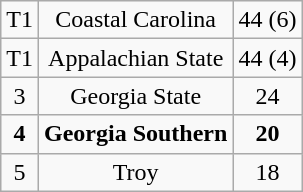<table class="wikitable" style="display: inline-table;">
<tr align="center">
<td>T1</td>
<td>Coastal Carolina</td>
<td>44 (6)</td>
</tr>
<tr align="center">
<td>T1</td>
<td>Appalachian State</td>
<td>44 (4)</td>
</tr>
<tr align="center">
<td>3</td>
<td>Georgia State</td>
<td>24</td>
</tr>
<tr align="center">
<td><strong>4</strong></td>
<td><strong>Georgia Southern</strong></td>
<td><strong>20</strong></td>
</tr>
<tr align="center">
<td>5</td>
<td>Troy</td>
<td>18</td>
</tr>
</table>
